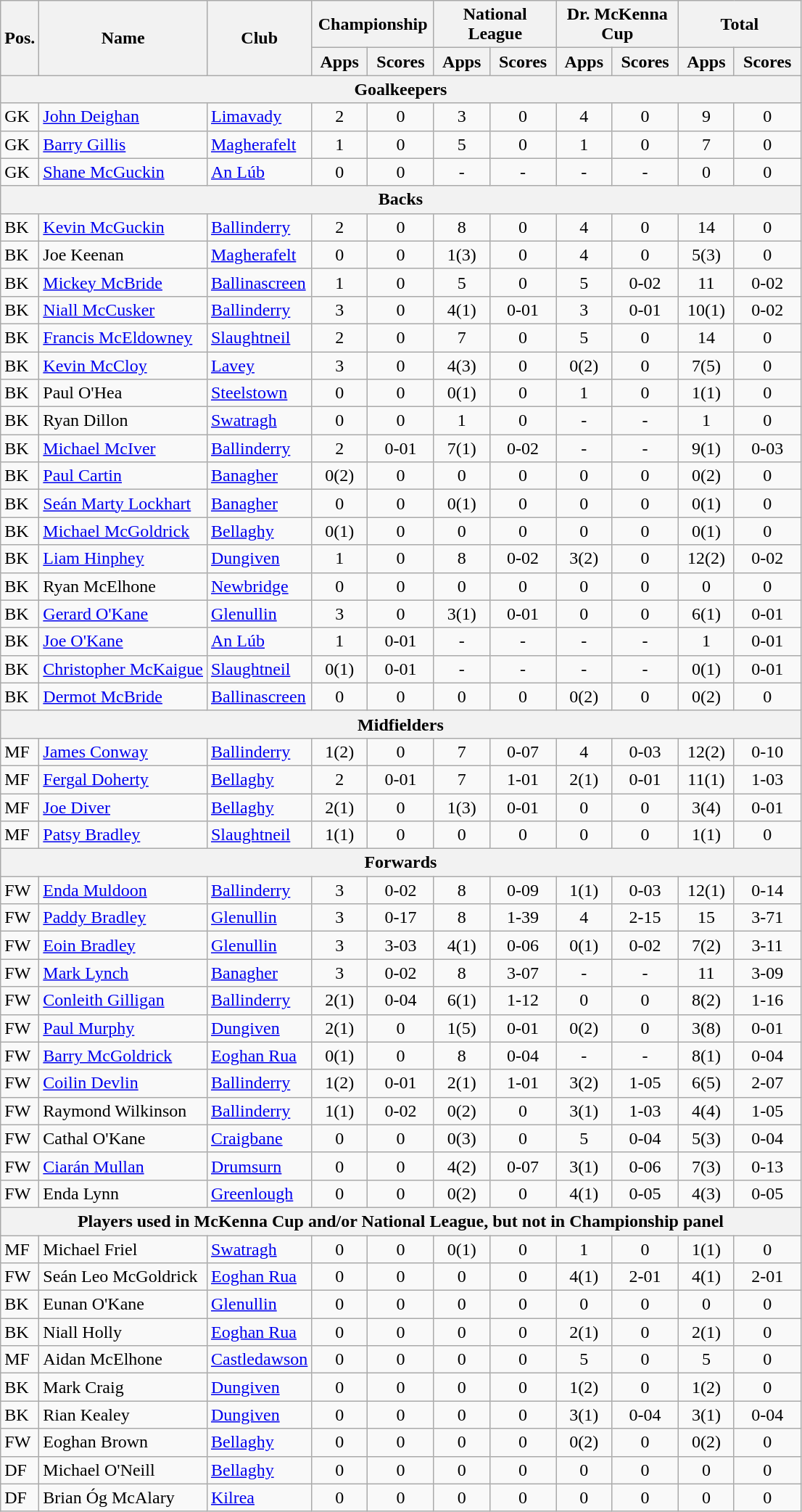<table class="wikitable" style="text-align:center">
<tr>
<th rowspan="2">Pos.</th>
<th rowspan="2">Name</th>
<th rowspan="2">Club</th>
<th colspan="2" width="105">Championship</th>
<th colspan="2" width="105">National League</th>
<th colspan="2" width="105">Dr. McKenna Cup</th>
<th colspan="2" width="105">Total</th>
</tr>
<tr>
<th>Apps</th>
<th>Scores</th>
<th>Apps</th>
<th>Scores</th>
<th>Apps</th>
<th>Scores</th>
<th>Apps</th>
<th>Scores</th>
</tr>
<tr>
<th colspan=11>Goalkeepers</th>
</tr>
<tr>
<td align="left">GK</td>
<td align="left"><a href='#'>John Deighan</a></td>
<td align="left"><a href='#'>Limavady</a></td>
<td>2</td>
<td>0</td>
<td>3</td>
<td>0</td>
<td>4</td>
<td>0</td>
<td>9</td>
<td>0</td>
</tr>
<tr>
<td align="left">GK</td>
<td align="left"><a href='#'>Barry Gillis</a></td>
<td align="left"><a href='#'>Magherafelt</a></td>
<td>1</td>
<td>0</td>
<td>5</td>
<td>0</td>
<td>1</td>
<td>0</td>
<td>7</td>
<td>0</td>
</tr>
<tr>
<td align="left">GK</td>
<td align="left"><a href='#'>Shane McGuckin</a></td>
<td align="left"><a href='#'>An Lúb</a></td>
<td>0</td>
<td>0</td>
<td>-</td>
<td>-</td>
<td>-</td>
<td>-</td>
<td>0</td>
<td>0</td>
</tr>
<tr>
<th colspan=11>Backs</th>
</tr>
<tr>
<td align="left">BK</td>
<td align="left"><a href='#'>Kevin McGuckin</a></td>
<td align="left"><a href='#'>Ballinderry</a></td>
<td>2</td>
<td>0</td>
<td>8</td>
<td>0</td>
<td>4</td>
<td>0</td>
<td>14</td>
<td>0</td>
</tr>
<tr>
<td align="left">BK</td>
<td align="left">Joe Keenan</td>
<td align="left"><a href='#'>Magherafelt</a></td>
<td>0</td>
<td>0</td>
<td>1(3)</td>
<td>0</td>
<td>4</td>
<td>0</td>
<td>5(3)</td>
<td>0</td>
</tr>
<tr>
<td align="left">BK</td>
<td align="left"><a href='#'>Mickey McBride</a></td>
<td align="left"><a href='#'>Ballinascreen</a></td>
<td>1</td>
<td>0</td>
<td>5</td>
<td>0</td>
<td>5</td>
<td>0-02</td>
<td>11</td>
<td>0-02</td>
</tr>
<tr>
<td align="left">BK</td>
<td align="left"><a href='#'>Niall McCusker</a></td>
<td align="left"><a href='#'>Ballinderry</a></td>
<td>3</td>
<td>0</td>
<td>4(1)</td>
<td>0-01</td>
<td>3</td>
<td>0-01</td>
<td>10(1)</td>
<td>0-02</td>
</tr>
<tr>
<td align="left">BK</td>
<td align="left"><a href='#'>Francis McEldowney</a></td>
<td align="left"><a href='#'>Slaughtneil</a></td>
<td>2</td>
<td>0</td>
<td>7</td>
<td>0</td>
<td>5</td>
<td>0</td>
<td>14</td>
<td>0</td>
</tr>
<tr>
<td align="left">BK</td>
<td align="left"><a href='#'>Kevin McCloy</a></td>
<td align="left"><a href='#'>Lavey</a></td>
<td>3</td>
<td>0</td>
<td>4(3)</td>
<td>0</td>
<td>0(2)</td>
<td>0</td>
<td>7(5)</td>
<td>0</td>
</tr>
<tr>
<td align="left">BK</td>
<td align="left">Paul O'Hea</td>
<td align="left"><a href='#'>Steelstown</a></td>
<td>0</td>
<td>0</td>
<td>0(1)</td>
<td>0</td>
<td>1</td>
<td>0</td>
<td>1(1)</td>
<td>0</td>
</tr>
<tr>
<td align="left">BK</td>
<td align="left">Ryan Dillon</td>
<td align="left"><a href='#'>Swatragh</a></td>
<td>0</td>
<td>0</td>
<td>1</td>
<td>0</td>
<td>-</td>
<td>-</td>
<td>1</td>
<td>0</td>
</tr>
<tr>
<td align="left">BK</td>
<td align="left"><a href='#'>Michael McIver</a></td>
<td align="left"><a href='#'>Ballinderry</a></td>
<td>2</td>
<td>0-01</td>
<td>7(1)</td>
<td>0-02</td>
<td>-</td>
<td>-</td>
<td>9(1)</td>
<td>0-03</td>
</tr>
<tr>
<td align="left">BK</td>
<td align="left"><a href='#'>Paul Cartin</a></td>
<td align="left"><a href='#'>Banagher</a></td>
<td>0(2)</td>
<td>0</td>
<td>0</td>
<td>0</td>
<td>0</td>
<td>0</td>
<td>0(2)</td>
<td>0</td>
</tr>
<tr>
<td align="left">BK</td>
<td align="left"><a href='#'>Seán Marty Lockhart</a></td>
<td align="left"><a href='#'>Banagher</a></td>
<td>0</td>
<td>0</td>
<td>0(1)</td>
<td>0</td>
<td>0</td>
<td>0</td>
<td>0(1)</td>
<td>0</td>
</tr>
<tr>
<td align="left">BK</td>
<td align="left"><a href='#'>Michael McGoldrick</a></td>
<td align="left"><a href='#'>Bellaghy</a></td>
<td>0(1)</td>
<td>0</td>
<td>0</td>
<td>0</td>
<td>0</td>
<td>0</td>
<td>0(1)</td>
<td>0</td>
</tr>
<tr>
<td align="left">BK</td>
<td align="left"><a href='#'>Liam Hinphey</a></td>
<td align="left"><a href='#'>Dungiven</a></td>
<td>1</td>
<td>0</td>
<td>8</td>
<td>0-02</td>
<td>3(2)</td>
<td>0</td>
<td>12(2)</td>
<td>0-02</td>
</tr>
<tr>
<td align="left">BK</td>
<td align="left">Ryan McElhone</td>
<td align="left"><a href='#'>Newbridge</a></td>
<td>0</td>
<td>0</td>
<td>0</td>
<td>0</td>
<td>0</td>
<td>0</td>
<td>0</td>
<td>0</td>
</tr>
<tr>
<td align="left">BK</td>
<td align="left"><a href='#'>Gerard O'Kane</a></td>
<td align="left"><a href='#'>Glenullin</a></td>
<td>3</td>
<td>0</td>
<td>3(1)</td>
<td>0-01</td>
<td>0</td>
<td>0</td>
<td>6(1)</td>
<td>0-01</td>
</tr>
<tr>
<td align="left">BK</td>
<td align="left"><a href='#'>Joe O'Kane</a></td>
<td align="left"><a href='#'>An Lúb</a></td>
<td>1</td>
<td>0-01</td>
<td>-</td>
<td>-</td>
<td>-</td>
<td>-</td>
<td>1</td>
<td>0-01</td>
</tr>
<tr>
<td align="left">BK</td>
<td align="left"><a href='#'>Christopher McKaigue</a></td>
<td align="left"><a href='#'>Slaughtneil</a></td>
<td>0(1)</td>
<td>0-01</td>
<td>-</td>
<td>-</td>
<td>-</td>
<td>-</td>
<td>0(1)</td>
<td>0-01</td>
</tr>
<tr>
<td align="left">BK</td>
<td align="left"><a href='#'>Dermot McBride</a></td>
<td align="left"><a href='#'>Ballinascreen</a></td>
<td>0</td>
<td>0</td>
<td>0</td>
<td>0</td>
<td>0(2)</td>
<td>0</td>
<td>0(2)</td>
<td>0</td>
</tr>
<tr>
<th colspan=11>Midfielders</th>
</tr>
<tr>
<td align="left">MF</td>
<td align="left"><a href='#'>James Conway</a></td>
<td align="left"><a href='#'>Ballinderry</a></td>
<td>1(2)</td>
<td>0</td>
<td>7</td>
<td>0-07</td>
<td>4</td>
<td>0-03</td>
<td>12(2)</td>
<td>0-10</td>
</tr>
<tr>
<td align="left">MF</td>
<td align="left"><a href='#'>Fergal Doherty</a></td>
<td align="left"><a href='#'>Bellaghy</a></td>
<td>2</td>
<td>0-01</td>
<td>7</td>
<td>1-01</td>
<td>2(1)</td>
<td>0-01</td>
<td>11(1)</td>
<td>1-03</td>
</tr>
<tr>
<td align="left">MF</td>
<td align="left"><a href='#'>Joe Diver</a></td>
<td align="left"><a href='#'>Bellaghy</a></td>
<td>2(1)</td>
<td>0</td>
<td>1(3)</td>
<td>0-01</td>
<td>0</td>
<td>0</td>
<td>3(4)</td>
<td>0-01</td>
</tr>
<tr>
<td align="left">MF</td>
<td align="left"><a href='#'>Patsy Bradley</a></td>
<td align="left"><a href='#'>Slaughtneil</a></td>
<td>1(1)</td>
<td>0</td>
<td>0</td>
<td>0</td>
<td>0</td>
<td>0</td>
<td>1(1)</td>
<td>0</td>
</tr>
<tr>
<th colspan=11>Forwards</th>
</tr>
<tr>
<td align="left">FW</td>
<td align="left"><a href='#'>Enda Muldoon</a></td>
<td align="left"><a href='#'>Ballinderry</a></td>
<td>3</td>
<td>0-02</td>
<td>8</td>
<td>0-09</td>
<td>1(1)</td>
<td>0-03</td>
<td>12(1)</td>
<td>0-14</td>
</tr>
<tr>
<td align="left">FW</td>
<td align="left"><a href='#'>Paddy Bradley</a></td>
<td align="left"><a href='#'>Glenullin</a></td>
<td>3</td>
<td>0-17</td>
<td>8</td>
<td>1-39</td>
<td>4</td>
<td>2-15</td>
<td>15</td>
<td>3-71</td>
</tr>
<tr>
<td align="left">FW</td>
<td align="left"><a href='#'>Eoin Bradley</a></td>
<td align="left"><a href='#'>Glenullin</a></td>
<td>3</td>
<td>3-03</td>
<td>4(1)</td>
<td>0-06</td>
<td>0(1)</td>
<td>0-02</td>
<td>7(2)</td>
<td>3-11</td>
</tr>
<tr>
<td align="left">FW</td>
<td align="left"><a href='#'>Mark Lynch</a></td>
<td align="left"><a href='#'>Banagher</a></td>
<td>3</td>
<td>0-02</td>
<td>8</td>
<td>3-07</td>
<td>-</td>
<td>-</td>
<td>11</td>
<td>3-09</td>
</tr>
<tr>
<td align="left">FW</td>
<td align="left"><a href='#'>Conleith Gilligan</a></td>
<td align="left"><a href='#'>Ballinderry</a></td>
<td>2(1)</td>
<td>0-04</td>
<td>6(1)</td>
<td>1-12</td>
<td>0</td>
<td>0</td>
<td>8(2)</td>
<td>1-16</td>
</tr>
<tr>
<td align="left">FW</td>
<td align="left"><a href='#'>Paul Murphy</a></td>
<td align="left"><a href='#'>Dungiven</a></td>
<td>2(1)</td>
<td>0</td>
<td>1(5)</td>
<td>0-01</td>
<td>0(2)</td>
<td>0</td>
<td>3(8)</td>
<td>0-01</td>
</tr>
<tr>
<td align="left">FW</td>
<td align="left"><a href='#'>Barry McGoldrick</a></td>
<td align="left"><a href='#'>Eoghan Rua</a></td>
<td>0(1)</td>
<td>0</td>
<td>8</td>
<td>0-04</td>
<td>-</td>
<td>-</td>
<td>8(1)</td>
<td>0-04</td>
</tr>
<tr>
<td align="left">FW</td>
<td align="left"><a href='#'>Coilin Devlin</a></td>
<td align="left"><a href='#'>Ballinderry</a></td>
<td>1(2)</td>
<td>0-01</td>
<td>2(1)</td>
<td>1-01</td>
<td>3(2)</td>
<td>1-05</td>
<td>6(5)</td>
<td>2-07</td>
</tr>
<tr>
<td align="left">FW</td>
<td align="left">Raymond Wilkinson</td>
<td align="left"><a href='#'>Ballinderry</a></td>
<td>1(1)</td>
<td>0-02</td>
<td>0(2)</td>
<td>0</td>
<td>3(1)</td>
<td>1-03</td>
<td>4(4)</td>
<td>1-05</td>
</tr>
<tr>
<td align="left">FW</td>
<td align="left">Cathal O'Kane</td>
<td align="left"><a href='#'>Craigbane</a></td>
<td>0</td>
<td>0</td>
<td>0(3)</td>
<td>0</td>
<td>5</td>
<td>0-04</td>
<td>5(3)</td>
<td>0-04</td>
</tr>
<tr>
<td align="left">FW</td>
<td align="left"><a href='#'>Ciarán Mullan</a></td>
<td align="left"><a href='#'>Drumsurn</a></td>
<td>0</td>
<td>0</td>
<td>4(2)</td>
<td>0-07</td>
<td>3(1)</td>
<td>0-06</td>
<td>7(3)</td>
<td>0-13</td>
</tr>
<tr>
<td align="left">FW</td>
<td align="left">Enda Lynn</td>
<td align="left"><a href='#'>Greenlough</a></td>
<td>0</td>
<td>0</td>
<td>0(2)</td>
<td>0</td>
<td>4(1)</td>
<td>0-05</td>
<td>4(3)</td>
<td>0-05</td>
</tr>
<tr>
<th colspan=11>Players used in McKenna Cup and/or National League, but not in Championship panel</th>
</tr>
<tr>
<td align="left">MF</td>
<td align="left">Michael Friel</td>
<td align="left"><a href='#'>Swatragh</a></td>
<td>0</td>
<td>0</td>
<td>0(1)</td>
<td>0</td>
<td>1</td>
<td>0</td>
<td>1(1)</td>
<td>0</td>
</tr>
<tr>
<td align="left">FW</td>
<td align="left">Seán Leo McGoldrick</td>
<td align="left"><a href='#'>Eoghan Rua</a></td>
<td>0</td>
<td>0</td>
<td>0</td>
<td>0</td>
<td>4(1)</td>
<td>2-01</td>
<td>4(1)</td>
<td>2-01</td>
</tr>
<tr>
<td align="left">BK</td>
<td align="left">Eunan O'Kane</td>
<td align="left"><a href='#'>Glenullin</a></td>
<td>0</td>
<td>0</td>
<td>0</td>
<td>0</td>
<td>0</td>
<td>0</td>
<td>0</td>
<td>0</td>
</tr>
<tr>
<td align="left">BK</td>
<td align="left">Niall Holly</td>
<td align="left"><a href='#'>Eoghan Rua</a></td>
<td>0</td>
<td>0</td>
<td>0</td>
<td>0</td>
<td>2(1)</td>
<td>0</td>
<td>2(1)</td>
<td>0</td>
</tr>
<tr>
<td align="left">MF</td>
<td align="left">Aidan McElhone</td>
<td align="left"><a href='#'>Castledawson</a></td>
<td>0</td>
<td>0</td>
<td>0</td>
<td>0</td>
<td>5</td>
<td>0</td>
<td>5</td>
<td>0</td>
</tr>
<tr>
<td align="left">BK</td>
<td align="left">Mark Craig</td>
<td align="left"><a href='#'>Dungiven</a></td>
<td>0</td>
<td>0</td>
<td>0</td>
<td>0</td>
<td>1(2)</td>
<td>0</td>
<td>1(2)</td>
<td>0</td>
</tr>
<tr>
<td align="left">BK</td>
<td align="left">Rian Kealey</td>
<td align="left"><a href='#'>Dungiven</a></td>
<td>0</td>
<td>0</td>
<td>0</td>
<td>0</td>
<td>3(1)</td>
<td>0-04</td>
<td>3(1)</td>
<td>0-04</td>
</tr>
<tr>
<td align="left">FW</td>
<td align="left">Eoghan Brown</td>
<td align="left"><a href='#'>Bellaghy</a></td>
<td>0</td>
<td>0</td>
<td>0</td>
<td>0</td>
<td>0(2)</td>
<td>0</td>
<td>0(2)</td>
<td>0</td>
</tr>
<tr>
<td align="left">DF</td>
<td align="left">Michael O'Neill</td>
<td align="left"><a href='#'>Bellaghy</a></td>
<td>0</td>
<td>0</td>
<td>0</td>
<td>0</td>
<td>0</td>
<td>0</td>
<td>0</td>
<td>0</td>
</tr>
<tr>
<td align="left">DF</td>
<td align="left">Brian Óg McAlary</td>
<td align="left"><a href='#'>Kilrea</a></td>
<td>0</td>
<td>0</td>
<td>0</td>
<td>0</td>
<td>0</td>
<td>0</td>
<td>0</td>
<td>0</td>
</tr>
</table>
